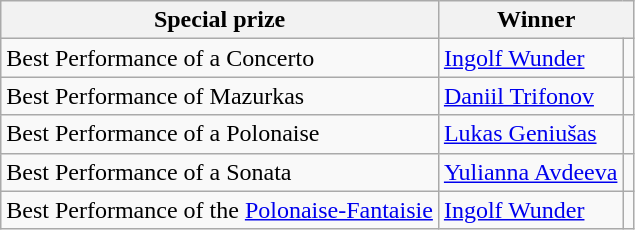<table class="wikitable">
<tr>
<th>Special prize</th>
<th colspan="2">Winner</th>
</tr>
<tr>
<td>Best Performance of a Concerto</td>
<td><a href='#'>Ingolf Wunder</a></td>
<td></td>
</tr>
<tr>
<td>Best Performance of Mazurkas</td>
<td><a href='#'>Daniil Trifonov</a></td>
<td></td>
</tr>
<tr>
<td>Best Performance of a Polonaise</td>
<td><a href='#'>Lukas Geniušas</a></td>
<td><br></td>
</tr>
<tr>
<td>Best Performance of a Sonata</td>
<td><a href='#'>Yulianna Avdeeva</a></td>
<td></td>
</tr>
<tr>
<td>Best Performance of the <a href='#'>Polonaise-Fantaisie</a></td>
<td><a href='#'>Ingolf Wunder</a></td>
<td></td>
</tr>
</table>
